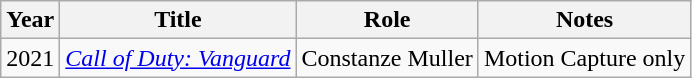<table class="wikitable sortable">
<tr>
<th>Year</th>
<th>Title</th>
<th>Role</th>
<th class="unsortable">Notes</th>
</tr>
<tr>
<td>2021</td>
<td><em><a href='#'>Call of Duty: Vanguard</a></em></td>
<td>Constanze Muller</td>
<td>Motion Capture only</td>
</tr>
</table>
